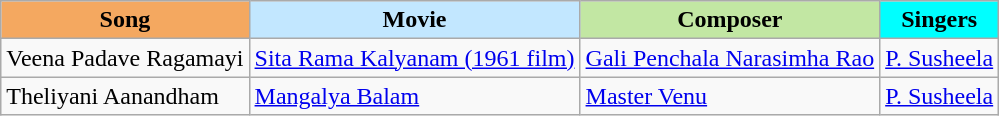<table class="wikitable sortable">
<tr>
<th style="background:#f4a860">Song</th>
<th style="background:#c2e7ff">Movie</th>
<th style="background:#c2e7a3">Composer</th>
<th style="background:#00ffff">Singers</th>
</tr>
<tr>
<td>Veena Padave Ragamayi</td>
<td><a href='#'>Sita Rama Kalyanam (1961 film)</a></td>
<td><a href='#'>Gali Penchala Narasimha Rao</a></td>
<td><a href='#'>P. Susheela</a></td>
</tr>
<tr>
<td>Theliyani Aanandham</td>
<td><a href='#'>Mangalya Balam</a></td>
<td><a href='#'>Master Venu</a></td>
<td><a href='#'>P. Susheela</a></td>
</tr>
</table>
